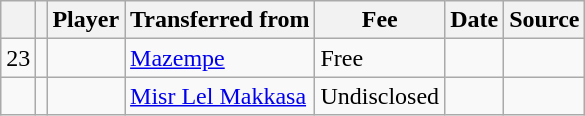<table class="wikitable plainrowheaders sortable">
<tr>
<th></th>
<th></th>
<th scope=col>Player</th>
<th>Transferred from</th>
<th !scope=col; style="width: 65px;">Fee</th>
<th scope=col>Date</th>
<th scope=col>Source</th>
</tr>
<tr>
<td align=center>23</td>
<td align=center></td>
<td></td>
<td> <a href='#'>Mazempe</a></td>
<td>Free</td>
<td></td>
<td></td>
</tr>
<tr>
<td align=center></td>
<td align=center></td>
<td></td>
<td> <a href='#'>Misr Lel Makkasa</a></td>
<td>Undisclosed</td>
<td></td>
<td></td>
</tr>
</table>
